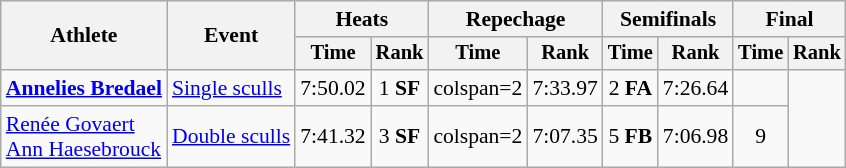<table class="wikitable" style="font-size:90%">
<tr>
<th rowspan="2">Athlete</th>
<th rowspan="2">Event</th>
<th colspan="2">Heats</th>
<th colspan="2">Repechage</th>
<th colspan="2">Semifinals</th>
<th colspan="2">Final</th>
</tr>
<tr style="font-size:95%">
<th>Time</th>
<th>Rank</th>
<th>Time</th>
<th>Rank</th>
<th>Time</th>
<th>Rank</th>
<th>Time</th>
<th>Rank</th>
</tr>
<tr align=center>
<td align=left><strong><a href='#'>Annelies Bredael</a></strong></td>
<td align=left><a href='#'>Single sculls</a></td>
<td>7:50.02</td>
<td>1 <strong>SF</strong></td>
<td>colspan=2</td>
<td>7:33.97</td>
<td>2 <strong>FA</strong></td>
<td>7:26.64</td>
<td></td>
</tr>
<tr align=center>
<td align=left><a href='#'>Renée Govaert</a><br><a href='#'>Ann Haesebrouck</a></td>
<td align=left><a href='#'>Double sculls</a></td>
<td>7:41.32</td>
<td>3 <strong>SF</strong></td>
<td>colspan=2</td>
<td>7:07.35</td>
<td>5 <strong>FB</strong></td>
<td>7:06.98</td>
<td>9</td>
</tr>
</table>
